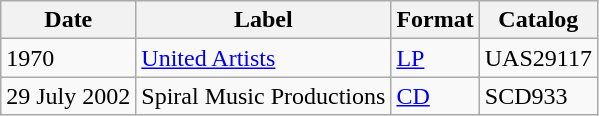<table class="wikitable">
<tr>
<th>Date</th>
<th>Label</th>
<th>Format</th>
<th>Catalog</th>
</tr>
<tr>
<td>1970</td>
<td><a href='#'>United Artists</a></td>
<td><a href='#'>LP</a></td>
<td>UAS29117</td>
</tr>
<tr>
<td>29 July 2002</td>
<td>Spiral Music Productions</td>
<td><a href='#'>CD</a></td>
<td>SCD933</td>
</tr>
</table>
